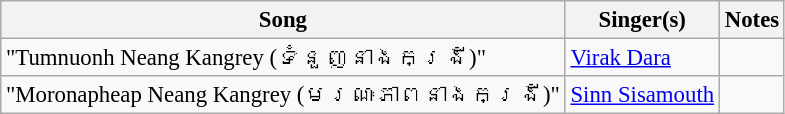<table class="wikitable" style="font-size:95%;">
<tr>
<th>Song</th>
<th>Singer(s)</th>
<th>Notes</th>
</tr>
<tr>
<td>"Tumnuonh Neang Kangrey (ទំនួញនាងកង្រី)"</td>
<td><a href='#'>Virak Dara</a></td>
<td></td>
</tr>
<tr>
<td>"Moronapheap Neang Kangrey (មរណៈភាពនាងកង្រី)"</td>
<td><a href='#'>Sinn Sisamouth</a></td>
<td></td>
</tr>
</table>
